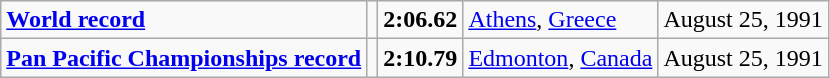<table class="wikitable">
<tr>
<td><strong><a href='#'>World record</a></strong></td>
<td></td>
<td><strong>2:06.62</strong></td>
<td><a href='#'>Athens</a>, <a href='#'>Greece</a></td>
<td>August 25, 1991</td>
</tr>
<tr>
<td><strong><a href='#'>Pan Pacific Championships record</a></strong></td>
<td></td>
<td><strong>2:10.79</strong></td>
<td><a href='#'>Edmonton</a>, <a href='#'>Canada</a></td>
<td>August 25, 1991</td>
</tr>
</table>
